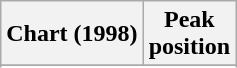<table class="wikitable sortable plainrowheaders" style="text-align:center">
<tr>
<th>Chart (1998)</th>
<th>Peak<br>position</th>
</tr>
<tr>
</tr>
<tr>
</tr>
<tr>
</tr>
<tr>
</tr>
</table>
